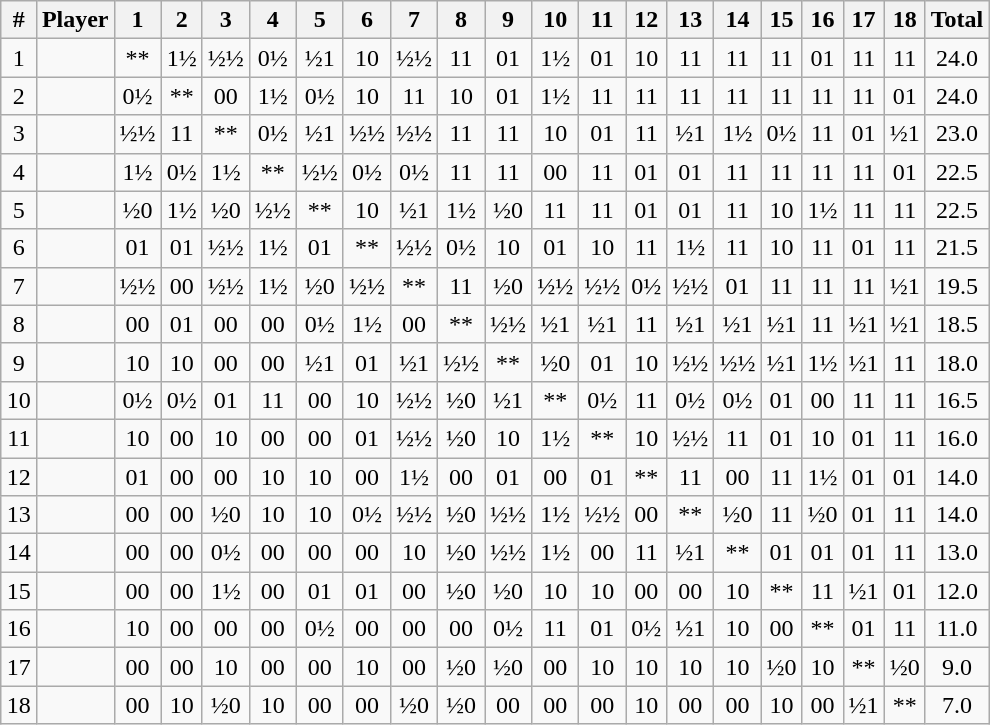<table class="wikitable" style="text-align: center; margin: auto auto">
<tr>
<th>#</th>
<th>Player</th>
<th>1</th>
<th>2</th>
<th>3</th>
<th>4</th>
<th>5</th>
<th>6</th>
<th>7</th>
<th>8</th>
<th>9</th>
<th>10</th>
<th>11</th>
<th>12</th>
<th>13</th>
<th>14</th>
<th>15</th>
<th>16</th>
<th>17</th>
<th>18</th>
<th>Total</th>
</tr>
<tr>
<td>1</td>
<td align=left></td>
<td>**</td>
<td>1½</td>
<td>½½</td>
<td>0½</td>
<td>½1</td>
<td>10</td>
<td>½½</td>
<td>11</td>
<td>01</td>
<td>1½</td>
<td>01</td>
<td>10</td>
<td>11</td>
<td>11</td>
<td>11</td>
<td>01</td>
<td>11</td>
<td>11</td>
<td>24.0</td>
</tr>
<tr>
<td>2</td>
<td align=left></td>
<td>0½</td>
<td>**</td>
<td>00</td>
<td>1½</td>
<td>0½</td>
<td>10</td>
<td>11</td>
<td>10</td>
<td>01</td>
<td>1½</td>
<td>11</td>
<td>11</td>
<td>11</td>
<td>11</td>
<td>11</td>
<td>11</td>
<td>11</td>
<td>01</td>
<td>24.0</td>
</tr>
<tr>
<td>3</td>
<td align=left></td>
<td>½½</td>
<td>11</td>
<td>**</td>
<td>0½</td>
<td>½1</td>
<td>½½</td>
<td>½½</td>
<td>11</td>
<td>11</td>
<td>10</td>
<td>01</td>
<td>11</td>
<td>½1</td>
<td>1½</td>
<td>0½</td>
<td>11</td>
<td>01</td>
<td>½1</td>
<td>23.0</td>
</tr>
<tr>
<td>4</td>
<td align=left></td>
<td>1½</td>
<td>0½</td>
<td>1½</td>
<td>**</td>
<td>½½</td>
<td>0½</td>
<td>0½</td>
<td>11</td>
<td>11</td>
<td>00</td>
<td>11</td>
<td>01</td>
<td>01</td>
<td>11</td>
<td>11</td>
<td>11</td>
<td>11</td>
<td>01</td>
<td>22.5</td>
</tr>
<tr>
<td>5</td>
<td align=left></td>
<td>½0</td>
<td>1½</td>
<td>½0</td>
<td>½½</td>
<td>**</td>
<td>10</td>
<td>½1</td>
<td>1½</td>
<td>½0</td>
<td>11</td>
<td>11</td>
<td>01</td>
<td>01</td>
<td>11</td>
<td>10</td>
<td>1½</td>
<td>11</td>
<td>11</td>
<td>22.5</td>
</tr>
<tr>
<td>6</td>
<td align=left></td>
<td>01</td>
<td>01</td>
<td>½½</td>
<td>1½</td>
<td>01</td>
<td>**</td>
<td>½½</td>
<td>0½</td>
<td>10</td>
<td>01</td>
<td>10</td>
<td>11</td>
<td>1½</td>
<td>11</td>
<td>10</td>
<td>11</td>
<td>01</td>
<td>11</td>
<td>21.5</td>
</tr>
<tr>
<td>7</td>
<td align=left></td>
<td>½½</td>
<td>00</td>
<td>½½</td>
<td>1½</td>
<td>½0</td>
<td>½½</td>
<td>**</td>
<td>11</td>
<td>½0</td>
<td>½½</td>
<td>½½</td>
<td>0½</td>
<td>½½</td>
<td>01</td>
<td>11</td>
<td>11</td>
<td>11</td>
<td>½1</td>
<td>19.5</td>
</tr>
<tr>
<td>8</td>
<td align=left></td>
<td>00</td>
<td>01</td>
<td>00</td>
<td>00</td>
<td>0½</td>
<td>1½</td>
<td>00</td>
<td>**</td>
<td>½½</td>
<td>½1</td>
<td>½1</td>
<td>11</td>
<td>½1</td>
<td>½1</td>
<td>½1</td>
<td>11</td>
<td>½1</td>
<td>½1</td>
<td>18.5</td>
</tr>
<tr>
<td>9</td>
<td align=left></td>
<td>10</td>
<td>10</td>
<td>00</td>
<td>00</td>
<td>½1</td>
<td>01</td>
<td>½1</td>
<td>½½</td>
<td>**</td>
<td>½0</td>
<td>01</td>
<td>10</td>
<td>½½</td>
<td>½½</td>
<td>½1</td>
<td>1½</td>
<td>½1</td>
<td>11</td>
<td>18.0</td>
</tr>
<tr>
<td>10</td>
<td align=left></td>
<td>0½</td>
<td>0½</td>
<td>01</td>
<td>11</td>
<td>00</td>
<td>10</td>
<td>½½</td>
<td>½0</td>
<td>½1</td>
<td>**</td>
<td>0½</td>
<td>11</td>
<td>0½</td>
<td>0½</td>
<td>01</td>
<td>00</td>
<td>11</td>
<td>11</td>
<td>16.5</td>
</tr>
<tr>
<td>11</td>
<td align=left></td>
<td>10</td>
<td>00</td>
<td>10</td>
<td>00</td>
<td>00</td>
<td>01</td>
<td>½½</td>
<td>½0</td>
<td>10</td>
<td>1½</td>
<td>**</td>
<td>10</td>
<td>½½</td>
<td>11</td>
<td>01</td>
<td>10</td>
<td>01</td>
<td>11</td>
<td>16.0</td>
</tr>
<tr>
<td>12</td>
<td align=left></td>
<td>01</td>
<td>00</td>
<td>00</td>
<td>10</td>
<td>10</td>
<td>00</td>
<td>1½</td>
<td>00</td>
<td>01</td>
<td>00</td>
<td>01</td>
<td>**</td>
<td>11</td>
<td>00</td>
<td>11</td>
<td>1½</td>
<td>01</td>
<td>01</td>
<td>14.0</td>
</tr>
<tr>
<td>13</td>
<td align=left></td>
<td>00</td>
<td>00</td>
<td>½0</td>
<td>10</td>
<td>10</td>
<td>0½</td>
<td>½½</td>
<td>½0</td>
<td>½½</td>
<td>1½</td>
<td>½½</td>
<td>00</td>
<td>**</td>
<td>½0</td>
<td>11</td>
<td>½0</td>
<td>01</td>
<td>11</td>
<td>14.0</td>
</tr>
<tr>
<td>14</td>
<td align=left></td>
<td>00</td>
<td>00</td>
<td>0½</td>
<td>00</td>
<td>00</td>
<td>00</td>
<td>10</td>
<td>½0</td>
<td>½½</td>
<td>1½</td>
<td>00</td>
<td>11</td>
<td>½1</td>
<td>**</td>
<td>01</td>
<td>01</td>
<td>01</td>
<td>11</td>
<td>13.0</td>
</tr>
<tr>
<td>15</td>
<td align=left></td>
<td>00</td>
<td>00</td>
<td>1½</td>
<td>00</td>
<td>01</td>
<td>01</td>
<td>00</td>
<td>½0</td>
<td>½0</td>
<td>10</td>
<td>10</td>
<td>00</td>
<td>00</td>
<td>10</td>
<td>**</td>
<td>11</td>
<td>½1</td>
<td>01</td>
<td>12.0</td>
</tr>
<tr>
<td>16</td>
<td align=left></td>
<td>10</td>
<td>00</td>
<td>00</td>
<td>00</td>
<td>0½</td>
<td>00</td>
<td>00</td>
<td>00</td>
<td>0½</td>
<td>11</td>
<td>01</td>
<td>0½</td>
<td>½1</td>
<td>10</td>
<td>00</td>
<td>**</td>
<td>01</td>
<td>11</td>
<td>11.0</td>
</tr>
<tr>
<td>17</td>
<td align=left></td>
<td>00</td>
<td>00</td>
<td>10</td>
<td>00</td>
<td>00</td>
<td>10</td>
<td>00</td>
<td>½0</td>
<td>½0</td>
<td>00</td>
<td>10</td>
<td>10</td>
<td>10</td>
<td>10</td>
<td>½0</td>
<td>10</td>
<td>**</td>
<td>½0</td>
<td>9.0</td>
</tr>
<tr>
<td>18</td>
<td align=left></td>
<td>00</td>
<td>10</td>
<td>½0</td>
<td>10</td>
<td>00</td>
<td>00</td>
<td>½0</td>
<td>½0</td>
<td>00</td>
<td>00</td>
<td>00</td>
<td>10</td>
<td>00</td>
<td>00</td>
<td>10</td>
<td>00</td>
<td>½1</td>
<td>**</td>
<td>7.0</td>
</tr>
</table>
